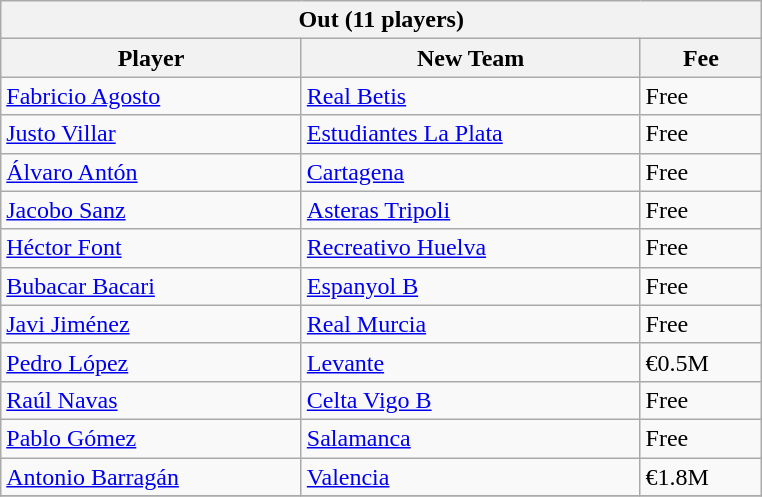<table class="wikitable collapsible collapsed">
<tr>
<th colspan="3" width="500"> <strong>Out</strong> (11 players)</th>
</tr>
<tr>
<th>Player</th>
<th>New Team</th>
<th>Fee</th>
</tr>
<tr>
<td> <a href='#'>Fabricio Agosto</a></td>
<td> <a href='#'>Real Betis</a></td>
<td>Free</td>
</tr>
<tr>
<td> <a href='#'>Justo Villar</a></td>
<td> <a href='#'>Estudiantes La Plata</a></td>
<td>Free</td>
</tr>
<tr>
<td> <a href='#'>Álvaro Antón</a></td>
<td> <a href='#'>Cartagena</a></td>
<td>Free</td>
</tr>
<tr>
<td> <a href='#'>Jacobo Sanz</a></td>
<td> <a href='#'>Asteras Tripoli</a></td>
<td>Free</td>
</tr>
<tr>
<td> <a href='#'>Héctor Font</a></td>
<td> <a href='#'>Recreativo Huelva</a></td>
<td>Free</td>
</tr>
<tr>
<td> <a href='#'>Bubacar Bacari</a></td>
<td> <a href='#'>Espanyol B</a></td>
<td>Free</td>
</tr>
<tr>
<td> <a href='#'>Javi Jiménez</a></td>
<td> <a href='#'>Real Murcia</a></td>
<td>Free</td>
</tr>
<tr>
<td> <a href='#'>Pedro López</a></td>
<td> <a href='#'>Levante</a></td>
<td>€0.5M</td>
</tr>
<tr>
<td> <a href='#'>Raúl Navas</a></td>
<td> <a href='#'>Celta Vigo B</a></td>
<td>Free</td>
</tr>
<tr>
<td> <a href='#'>Pablo Gómez</a></td>
<td> <a href='#'>Salamanca</a></td>
<td>Free</td>
</tr>
<tr>
<td> <a href='#'>Antonio Barragán</a></td>
<td> <a href='#'>Valencia</a></td>
<td>€1.8M</td>
</tr>
<tr>
</tr>
</table>
